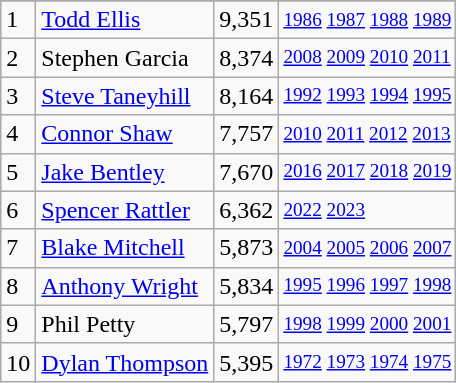<table class="wikitable">
<tr>
</tr>
<tr>
<td>1</td>
<td><a href='#'>Todd Ellis</a></td>
<td><abbr>9,351</abbr></td>
<td style="font-size:80%;"><a href='#'>1986</a> <a href='#'>1987</a> <a href='#'>1988</a> <a href='#'>1989</a></td>
</tr>
<tr>
<td>2</td>
<td>Stephen Garcia</td>
<td><abbr>8,374</abbr></td>
<td style="font-size:80%;"><a href='#'>2008</a> <a href='#'>2009</a> <a href='#'>2010</a> <a href='#'>2011</a></td>
</tr>
<tr>
<td>3</td>
<td><a href='#'>Steve Taneyhill</a></td>
<td><abbr>8,164</abbr></td>
<td style="font-size:80%;"><a href='#'>1992</a> <a href='#'>1993</a> <a href='#'>1994</a> <a href='#'>1995</a></td>
</tr>
<tr>
<td>4</td>
<td><a href='#'>Connor Shaw</a></td>
<td><abbr>7,757</abbr></td>
<td style="font-size:80%;"><a href='#'>2010</a> <a href='#'>2011</a> <a href='#'>2012</a> <a href='#'>2013</a></td>
</tr>
<tr>
<td>5</td>
<td><a href='#'>Jake Bentley</a></td>
<td><abbr>7,670</abbr></td>
<td style="font-size:80%;"><a href='#'>2016</a> <a href='#'>2017</a> <a href='#'>2018</a> <a href='#'>2019</a></td>
</tr>
<tr>
<td>6</td>
<td><a href='#'>Spencer Rattler</a></td>
<td><abbr>6,362</abbr></td>
<td style="font-size:80%;"><a href='#'>2022</a> <a href='#'>2023</a></td>
</tr>
<tr>
<td>7</td>
<td><a href='#'>Blake Mitchell</a></td>
<td><abbr>5,873</abbr></td>
<td style="font-size:80%;"><a href='#'>2004</a> <a href='#'>2005</a> <a href='#'>2006</a> <a href='#'>2007</a></td>
</tr>
<tr>
<td>8</td>
<td><a href='#'>Anthony Wright</a></td>
<td><abbr>5,834</abbr></td>
<td style="font-size:80%;"><a href='#'>1995</a> <a href='#'>1996</a> <a href='#'>1997</a> <a href='#'>1998</a></td>
</tr>
<tr>
<td>9</td>
<td>Phil Petty</td>
<td><abbr>5,797</abbr></td>
<td style="font-size:80%;"><a href='#'>1998</a> <a href='#'>1999</a> <a href='#'>2000</a> <a href='#'>2001</a></td>
</tr>
<tr>
<td>10</td>
<td><a href='#'>Dylan Thompson</a></td>
<td><abbr>5,395</abbr></td>
<td style="font-size:80%;"><a href='#'>1972</a> <a href='#'>1973</a> <a href='#'>1974</a> <a href='#'>1975</a></td>
</tr>
</table>
